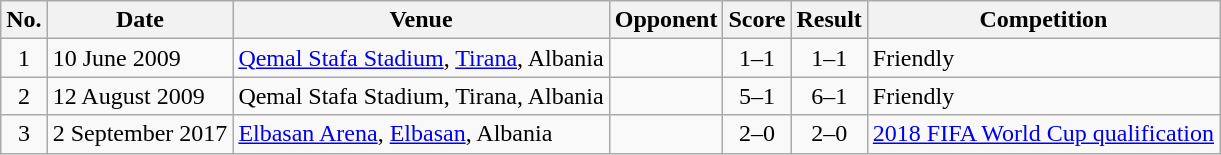<table class="wikitable sortable">
<tr>
<th scope="col">No.</th>
<th scope="col">Date</th>
<th scope="col">Venue</th>
<th scope="col">Opponent</th>
<th scope="col">Score</th>
<th scope="col">Result</th>
<th scope="col">Competition</th>
</tr>
<tr>
<td style="text-align:center">1</td>
<td>10 June 2009</td>
<td><a href='#'>Qemal Stafa Stadium</a>, <a href='#'>Tirana</a>, Albania</td>
<td></td>
<td style="text-align:center">1–1</td>
<td style="text-align:center">1–1</td>
<td>Friendly</td>
</tr>
<tr>
<td style="text-align:center">2</td>
<td>12 August 2009</td>
<td>Qemal Stafa Stadium, Tirana, Albania</td>
<td></td>
<td style="text-align:center">5–1</td>
<td style="text-align:center">6–1</td>
<td>Friendly</td>
</tr>
<tr>
<td style="text-align:center">3</td>
<td>2 September 2017</td>
<td><a href='#'>Elbasan Arena</a>, <a href='#'>Elbasan</a>, Albania</td>
<td></td>
<td style="text-align:center">2–0</td>
<td style="text-align:center">2–0</td>
<td><a href='#'>2018 FIFA World Cup qualification</a></td>
</tr>
</table>
